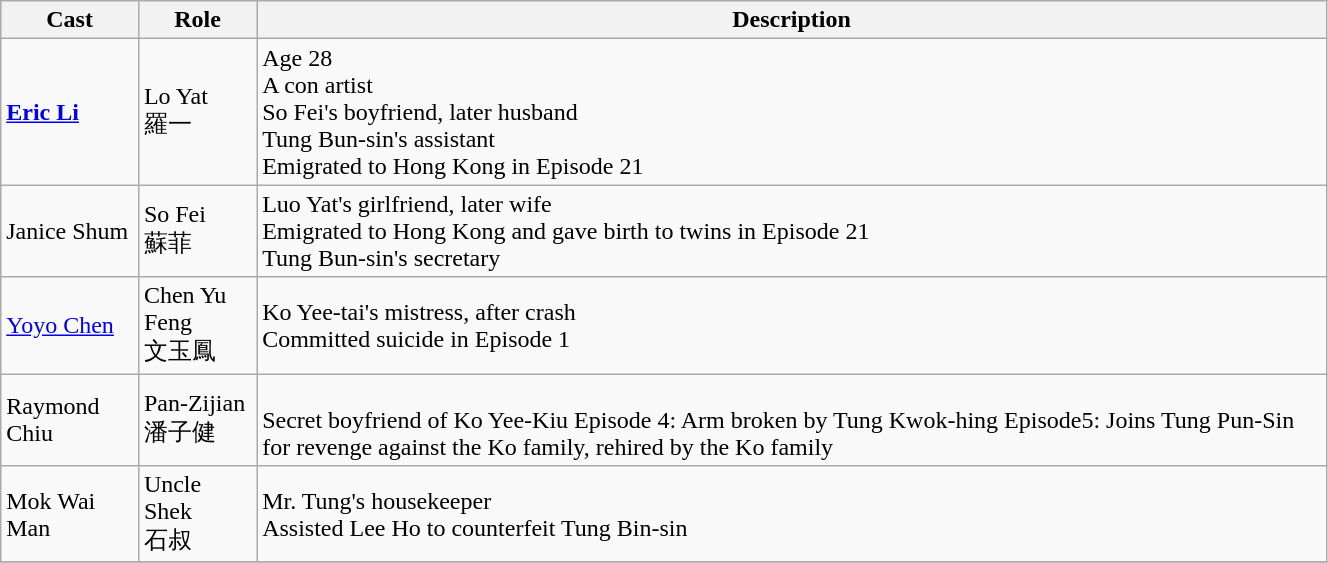<table class="wikitable" width="70%">
<tr>
<th>Cast</th>
<th>Role</th>
<th>Description</th>
</tr>
<tr>
<td><strong><a href='#'>Eric Li</a></strong></td>
<td>Lo Yat<br>羅一</td>
<td>Age 28<br>A con artist<br>So Fei's boyfriend, later husband<br>Tung Bun-sin's assistant<br>Emigrated to Hong Kong in Episode 21</td>
</tr>
<tr>
<td>Janice Shum</td>
<td>So Fei<br>蘇菲</td>
<td>Luo Yat's girlfriend, later wife<br>Emigrated to Hong Kong and gave birth to twins in Episode 21<br>Tung Bun-sin's secretary</td>
</tr>
<tr>
<td><a href='#'>Yoyo Chen</a></td>
<td>Chen Yu Feng <br> 文玉鳳</td>
<td>Ko Yee-tai's mistress, after crash<br>Committed suicide in Episode 1</td>
</tr>
<tr>
<td>Raymond Chiu</td>
<td>Pan-Zijian  <br> 潘子健</td>
<td><br>Secret boyfriend of Ko Yee-Kiu
Episode 4: Arm broken by Tung Kwok-hing
Episode5: Joins Tung Pun-Sin for revenge against the Ko family, rehired by the Ko family</td>
</tr>
<tr>
<td>Mok Wai Man</td>
<td>Uncle Shek<br>石叔</td>
<td>Mr. Tung's housekeeper<br>Assisted Lee Ho to counterfeit Tung Bin-sin</td>
</tr>
<tr>
</tr>
</table>
